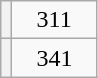<table class="wikitable">
<tr>
<th></th>
<td style="padding-left: 1em; padding-right: 1em">311</td>
</tr>
<tr>
<th></th>
<td style="padding-left: 1em; padding-right: 1em">341</td>
</tr>
</table>
